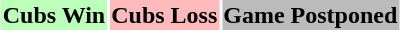<table class="toccolours" style="margin:0.2em auto">
<tr>
</tr>
<tr>
<th style="background:#bbffbb">Cubs Win</th>
<th style="background:#ffbbbb">Cubs Loss</th>
<th style="background:#bbbbbb">Game Postponed</th>
</tr>
</table>
